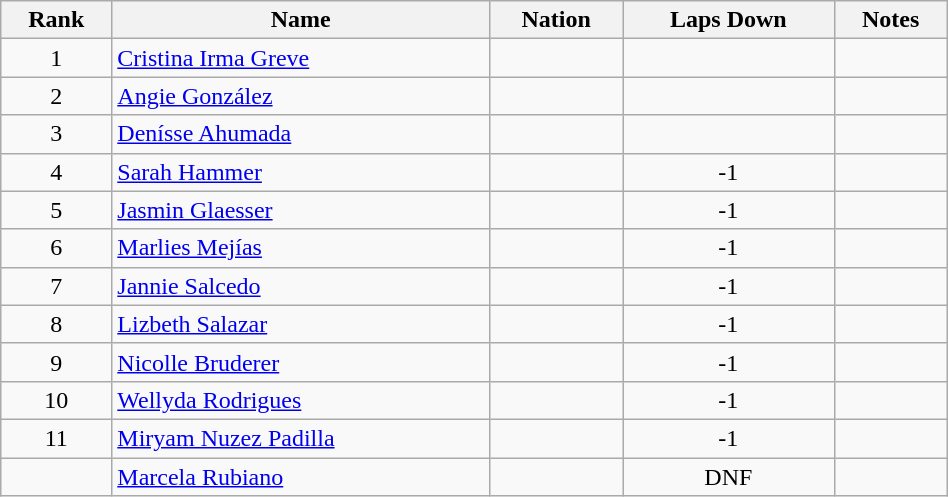<table class="wikitable sortable" style="text-align:center" width=50%>
<tr>
<th>Rank</th>
<th>Name</th>
<th>Nation</th>
<th>Laps Down</th>
<th>Notes</th>
</tr>
<tr>
<td>1</td>
<td align=left><a href='#'>Cristina Irma Greve</a></td>
<td align=left></td>
<td></td>
<td></td>
</tr>
<tr>
<td>2</td>
<td align=left><a href='#'>Angie González</a></td>
<td align=left></td>
<td></td>
<td></td>
</tr>
<tr>
<td>3</td>
<td align=left><a href='#'>Denísse Ahumada</a></td>
<td align=left></td>
<td></td>
<td></td>
</tr>
<tr>
<td>4</td>
<td align=left><a href='#'>Sarah Hammer</a></td>
<td align=left></td>
<td>-1</td>
<td></td>
</tr>
<tr>
<td>5</td>
<td align=left><a href='#'>Jasmin Glaesser</a></td>
<td align=left></td>
<td>-1</td>
<td></td>
</tr>
<tr>
<td>6</td>
<td align=left><a href='#'>Marlies Mejías</a></td>
<td align=left></td>
<td>-1</td>
<td></td>
</tr>
<tr>
<td>7</td>
<td align=left><a href='#'>Jannie Salcedo</a></td>
<td align=left></td>
<td>-1</td>
<td></td>
</tr>
<tr>
<td>8</td>
<td align=left><a href='#'>Lizbeth Salazar</a></td>
<td align=left></td>
<td>-1</td>
<td></td>
</tr>
<tr>
<td>9</td>
<td align=left><a href='#'>Nicolle Bruderer</a></td>
<td align=left></td>
<td>-1</td>
<td></td>
</tr>
<tr>
<td>10</td>
<td align=left><a href='#'>Wellyda Rodrigues</a></td>
<td align=left></td>
<td>-1</td>
<td></td>
</tr>
<tr>
<td>11</td>
<td align=left><a href='#'>Miryam Nuzez Padilla</a></td>
<td align=left></td>
<td>-1</td>
<td></td>
</tr>
<tr>
<td></td>
<td align=left><a href='#'>Marcela Rubiano</a></td>
<td align=left></td>
<td>DNF</td>
<td></td>
</tr>
</table>
